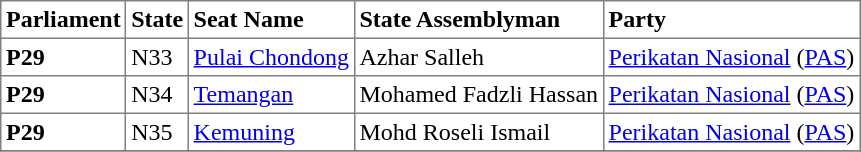<table class="toccolours sortable" border="1" cellpadding="3" style="border-collapse:collapse; text-align: left;">
<tr>
<th align="center">Parliament</th>
<th>State</th>
<th>Seat Name</th>
<th>State Assemblyman</th>
<th>Party</th>
</tr>
<tr>
<th align="left">P29</th>
<td>N33</td>
<td><a href='#'>Pulai Chondong</a></td>
<td>Azhar Salleh</td>
<td><a href='#'>Perikatan Nasional</a> (<a href='#'>PAS</a>)</td>
</tr>
<tr>
<th align="left">P29</th>
<td>N34</td>
<td><a href='#'>Temangan</a></td>
<td>Mohamed Fadzli Hassan</td>
<td><a href='#'>Perikatan Nasional</a> (<a href='#'>PAS</a>)</td>
</tr>
<tr>
<th align="left">P29</th>
<td>N35</td>
<td><a href='#'>Kemuning</a></td>
<td>Mohd Roseli Ismail</td>
<td><a href='#'>Perikatan Nasional</a> (<a href='#'>PAS</a>)</td>
</tr>
<tr>
</tr>
</table>
